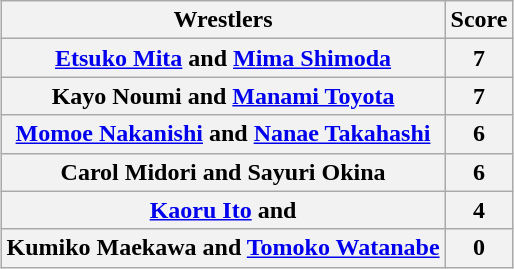<table class="wikitable" style="margin: 1em auto 1em auto">
<tr>
<th>Wrestlers</th>
<th>Score</th>
</tr>
<tr>
<th><a href='#'>Etsuko Mita</a> and <a href='#'>Mima Shimoda</a><br></th>
<th>  7  </th>
</tr>
<tr>
<th>Kayo Noumi and <a href='#'>Manami Toyota</a></th>
<th>7</th>
</tr>
<tr>
<th><a href='#'>Momoe Nakanishi</a> and <a href='#'>Nanae Takahashi</a><br></th>
<th>6</th>
</tr>
<tr>
<th>Carol Midori and Sayuri Okina</th>
<th>6</th>
</tr>
<tr>
<th><a href='#'>Kaoru Ito</a> and </th>
<th>4</th>
</tr>
<tr>
<th>Kumiko Maekawa and <a href='#'>Tomoko Watanabe</a></th>
<th>0</th>
</tr>
</table>
